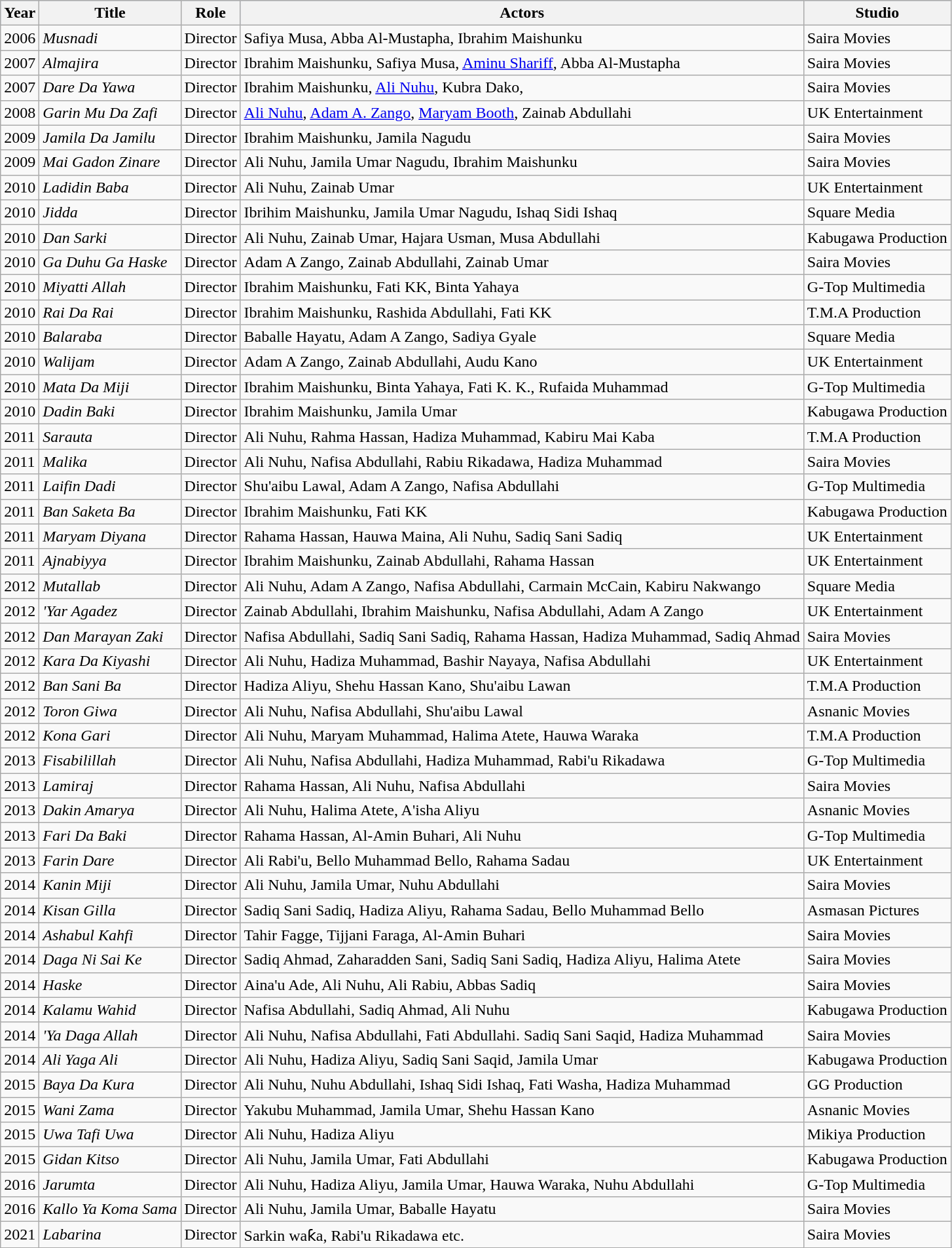<table class="wikitable">
<tr style="background:#b0c4de; text-align:center;">
<th>Year</th>
<th>Title</th>
<th>Role</th>
<th>Actors</th>
<th>Studio</th>
</tr>
<tr>
<td>2006</td>
<td><em>Musnadi</em></td>
<td>Director</td>
<td>Safiya Musa, Abba Al-Mustapha, Ibrahim Maishunku</td>
<td>Saira Movies</td>
</tr>
<tr>
<td>2007</td>
<td><em>Almajira</em></td>
<td>Director</td>
<td>Ibrahim Maishunku, Safiya Musa, <a href='#'>Aminu Shariff</a>, Abba Al-Mustapha</td>
<td>Saira Movies</td>
</tr>
<tr>
<td>2007</td>
<td><em>Dare Da Yawa</em></td>
<td>Director</td>
<td>Ibrahim Maishunku, <a href='#'>Ali Nuhu</a>, Kubra Dako,</td>
<td>Saira Movies</td>
</tr>
<tr>
<td>2008</td>
<td><em>Garin Mu Da Zafi</em></td>
<td>Director</td>
<td><a href='#'>Ali Nuhu</a>, <a href='#'>Adam A. Zango</a>, <a href='#'>Maryam Booth</a>, Zainab Abdullahi</td>
<td>UK Entertainment</td>
</tr>
<tr>
<td>2009</td>
<td><em>Jamila Da Jamilu</em></td>
<td>Director</td>
<td>Ibrahim Maishunku, Jamila Nagudu</td>
<td>Saira Movies</td>
</tr>
<tr>
<td>2009</td>
<td><em>Mai Gadon Zinare</em></td>
<td>Director</td>
<td>Ali Nuhu, Jamila Umar Nagudu, Ibrahim Maishunku</td>
<td>Saira Movies</td>
</tr>
<tr>
<td>2010</td>
<td><em>Ladidin Baba</em></td>
<td>Director</td>
<td>Ali Nuhu, Zainab Umar</td>
<td>UK Entertainment</td>
</tr>
<tr>
<td>2010</td>
<td><em>Jidda</em></td>
<td>Director</td>
<td>Ibrihim Maishunku, Jamila Umar Nagudu, Ishaq Sidi Ishaq</td>
<td>Square Media</td>
</tr>
<tr>
<td>2010</td>
<td><em>Dan Sarki</em></td>
<td>Director</td>
<td>Ali Nuhu, Zainab Umar, Hajara Usman, Musa Abdullahi</td>
<td>Kabugawa Production</td>
</tr>
<tr>
<td>2010</td>
<td><em>Ga Duhu Ga Haske</em></td>
<td>Director</td>
<td>Adam A Zango, Zainab Abdullahi, Zainab Umar</td>
<td>Saira Movies</td>
</tr>
<tr>
<td>2010</td>
<td><em>Miyatti Allah</em></td>
<td>Director</td>
<td>Ibrahim Maishunku, Fati KK, Binta Yahaya</td>
<td>G-Top Multimedia</td>
</tr>
<tr>
<td>2010</td>
<td><em>Rai Da Rai</em></td>
<td>Director</td>
<td>Ibrahim Maishunku, Rashida Abdullahi, Fati KK</td>
<td>T.M.A Production</td>
</tr>
<tr>
<td>2010</td>
<td><em>Balaraba</em></td>
<td>Director</td>
<td>Baballe Hayatu, Adam A Zango, Sadiya Gyale</td>
<td>Square Media</td>
</tr>
<tr>
<td>2010</td>
<td><em>Walijam</em></td>
<td>Director</td>
<td>Adam A Zango, Zainab Abdullahi, Audu Kano</td>
<td>UK Entertainment</td>
</tr>
<tr>
<td>2010</td>
<td><em>Mata Da Miji</em></td>
<td>Director</td>
<td>Ibrahim Maishunku, Binta Yahaya, Fati K. K., Rufaida Muhammad</td>
<td>G-Top Multimedia</td>
</tr>
<tr>
<td>2010</td>
<td><em>Dadin Baki</em></td>
<td>Director</td>
<td>Ibrahim Maishunku, Jamila Umar</td>
<td>Kabugawa Production</td>
</tr>
<tr>
<td>2011</td>
<td><em>Sarauta</em></td>
<td>Director</td>
<td>Ali Nuhu, Rahma Hassan, Hadiza Muhammad, Kabiru Mai Kaba</td>
<td>T.M.A Production</td>
</tr>
<tr>
<td>2011</td>
<td><em>Malika</em></td>
<td>Director</td>
<td>Ali Nuhu, Nafisa Abdullahi, Rabiu Rikadawa, Hadiza Muhammad</td>
<td>Saira Movies</td>
</tr>
<tr>
<td>2011</td>
<td><em>Laifin Dadi</em></td>
<td>Director</td>
<td>Shu'aibu Lawal, Adam A Zango, Nafisa Abdullahi</td>
<td>G-Top Multimedia</td>
</tr>
<tr>
<td>2011</td>
<td><em>Ban Saketa Ba</em></td>
<td>Director</td>
<td>Ibrahim Maishunku, Fati KK</td>
<td>Kabugawa Production</td>
</tr>
<tr>
<td>2011</td>
<td><em>Maryam Diyana</em></td>
<td>Director</td>
<td>Rahama Hassan, Hauwa Maina, Ali Nuhu, Sadiq Sani Sadiq</td>
<td>UK Entertainment</td>
</tr>
<tr>
<td>2011</td>
<td><em>Ajnabiyya</em></td>
<td>Director</td>
<td>Ibrahim Maishunku, Zainab Abdullahi, Rahama Hassan</td>
<td>UK Entertainment</td>
</tr>
<tr>
<td>2012</td>
<td><em>Mutallab</em></td>
<td>Director</td>
<td>Ali Nuhu, Adam A Zango, Nafisa Abdullahi, Carmain McCain, Kabiru Nakwango</td>
<td>Square Media</td>
</tr>
<tr>
<td>2012</td>
<td><em>'Yar Agadez</em></td>
<td>Director</td>
<td>Zainab Abdullahi, Ibrahim Maishunku, Nafisa Abdullahi, Adam A Zango</td>
<td>UK Entertainment</td>
</tr>
<tr>
<td>2012</td>
<td><em>Dan Marayan Zaki</em></td>
<td>Director</td>
<td>Nafisa Abdullahi, Sadiq Sani Sadiq, Rahama Hassan, Hadiza Muhammad, Sadiq Ahmad</td>
<td>Saira Movies</td>
</tr>
<tr>
<td>2012</td>
<td><em>Kara Da Kiyashi</em></td>
<td>Director</td>
<td>Ali Nuhu, Hadiza Muhammad, Bashir Nayaya, Nafisa Abdullahi</td>
<td>UK Entertainment</td>
</tr>
<tr>
<td>2012</td>
<td><em>Ban Sani Ba</em></td>
<td>Director</td>
<td>Hadiza Aliyu, Shehu Hassan Kano, Shu'aibu Lawan</td>
<td>T.M.A Production</td>
</tr>
<tr>
<td>2012</td>
<td><em>Toron Giwa</em></td>
<td>Director</td>
<td>Ali Nuhu, Nafisa Abdullahi, Shu'aibu Lawal</td>
<td>Asnanic Movies</td>
</tr>
<tr>
<td>2012</td>
<td><em>Kona Gari</em></td>
<td>Director</td>
<td>Ali Nuhu, Maryam Muhammad, Halima Atete, Hauwa Waraka</td>
<td>T.M.A Production</td>
</tr>
<tr>
<td>2013</td>
<td><em>Fisabilillah</em></td>
<td>Director</td>
<td>Ali Nuhu, Nafisa Abdullahi, Hadiza Muhammad, Rabi'u Rikadawa</td>
<td>G-Top Multimedia</td>
</tr>
<tr>
<td>2013</td>
<td><em>Lamiraj</em></td>
<td>Director</td>
<td>Rahama Hassan, Ali Nuhu, Nafisa Abdullahi</td>
<td>Saira Movies</td>
</tr>
<tr>
<td>2013</td>
<td><em>Dakin Amarya</em></td>
<td>Director</td>
<td>Ali Nuhu, Halima Atete, A'isha Aliyu</td>
<td>Asnanic Movies</td>
</tr>
<tr>
<td>2013</td>
<td><em>Fari Da Baki</em></td>
<td>Director</td>
<td>Rahama Hassan, Al-Amin Buhari, Ali Nuhu</td>
<td>G-Top Multimedia</td>
</tr>
<tr>
<td>2013</td>
<td><em>Farin Dare</em></td>
<td>Director</td>
<td>Ali Rabi'u, Bello Muhammad Bello, Rahama Sadau</td>
<td>UK Entertainment</td>
</tr>
<tr>
<td>2014</td>
<td><em>Kanin Miji</em></td>
<td>Director</td>
<td>Ali Nuhu, Jamila Umar, Nuhu Abdullahi</td>
<td>Saira Movies</td>
</tr>
<tr>
<td>2014</td>
<td><em>Kisan Gilla</em></td>
<td>Director</td>
<td>Sadiq Sani Sadiq, Hadiza Aliyu, Rahama Sadau, Bello Muhammad Bello</td>
<td>Asmasan Pictures</td>
</tr>
<tr>
<td>2014</td>
<td><em>Ashabul Kahfi</em></td>
<td>Director</td>
<td>Tahir Fagge, Tijjani Faraga, Al-Amin Buhari</td>
<td>Saira Movies</td>
</tr>
<tr>
<td>2014</td>
<td><em>Daga Ni Sai Ke</em></td>
<td>Director</td>
<td>Sadiq Ahmad, Zaharadden Sani, Sadiq Sani Sadiq, Hadiza Aliyu, Halima Atete</td>
<td>Saira Movies</td>
</tr>
<tr>
<td>2014</td>
<td><em>Haske</em></td>
<td>Director</td>
<td>Aina'u Ade, Ali Nuhu, Ali Rabiu, Abbas Sadiq</td>
<td>Saira Movies</td>
</tr>
<tr>
<td>2014</td>
<td><em>Kalamu Wahid</em></td>
<td>Director</td>
<td>Nafisa Abdullahi, Sadiq Ahmad, Ali Nuhu</td>
<td>Kabugawa Production</td>
</tr>
<tr>
<td>2014</td>
<td><em>'Ya Daga Allah</em></td>
<td>Director</td>
<td>Ali Nuhu, Nafisa Abdullahi, Fati Abdullahi. Sadiq Sani Saqid, Hadiza Muhammad</td>
<td>Saira Movies</td>
</tr>
<tr>
<td>2014</td>
<td><em>Ali Yaga Ali</em></td>
<td>Director</td>
<td>Ali Nuhu, Hadiza Aliyu, Sadiq Sani Saqid, Jamila Umar</td>
<td>Kabugawa Production</td>
</tr>
<tr>
<td>2015</td>
<td><em>Baya Da Kura</em></td>
<td>Director</td>
<td>Ali Nuhu, Nuhu Abdullahi, Ishaq Sidi Ishaq, Fati Washa, Hadiza Muhammad</td>
<td>GG Production</td>
</tr>
<tr>
<td>2015</td>
<td><em>Wani Zama</em></td>
<td>Director</td>
<td>Yakubu Muhammad, Jamila Umar, Shehu Hassan Kano</td>
<td>Asnanic Movies</td>
</tr>
<tr>
<td>2015</td>
<td><em>Uwa Tafi Uwa</em></td>
<td>Director</td>
<td>Ali Nuhu, Hadiza Aliyu</td>
<td>Mikiya Production</td>
</tr>
<tr>
<td>2015</td>
<td><em>Gidan Kitso</em></td>
<td>Director</td>
<td>Ali Nuhu, Jamila Umar, Fati Abdullahi</td>
<td>Kabugawa Production</td>
</tr>
<tr>
<td>2016</td>
<td><em>Jarumta</em></td>
<td>Director</td>
<td>Ali Nuhu, Hadiza Aliyu, Jamila Umar, Hauwa Waraka, Nuhu Abdullahi</td>
<td>G-Top Multimedia</td>
</tr>
<tr>
<td>2016</td>
<td><em>Kallo Ya Koma Sama</em></td>
<td>Director</td>
<td>Ali Nuhu, Jamila Umar, Baballe Hayatu</td>
<td>Saira Movies</td>
</tr>
<tr>
<td>2021</td>
<td><em>Labarina</em></td>
<td>Director</td>
<td>Sarkin waƙa, Rabi'u Rikadawa etc.</td>
<td>Saira Movies</td>
</tr>
</table>
